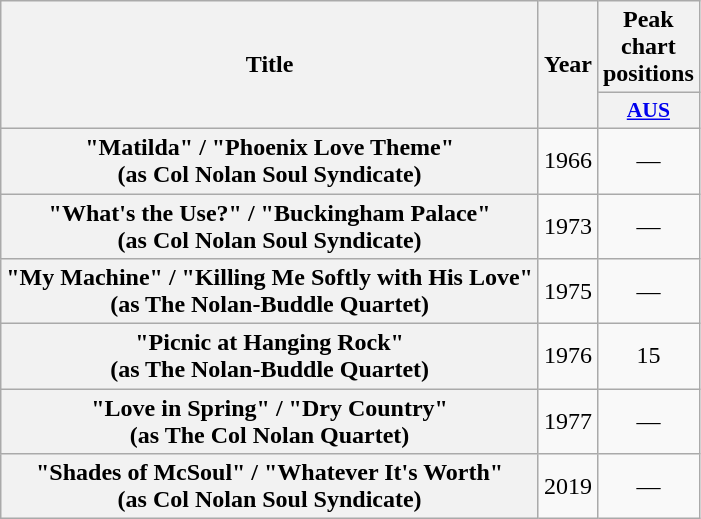<table class="wikitable plainrowheaders" style="text-align:center">
<tr>
<th scope="col" rowspan="2">Title</th>
<th scope="col" rowspan="2">Year</th>
<th scope="col" colspan="1">Peak chart positions</th>
</tr>
<tr>
<th scope="col" style="width:3em; font-size:90%"><a href='#'>AUS</a><br></th>
</tr>
<tr>
<th scope="row">"Matilda" / "Phoenix Love Theme" <br> (as Col Nolan Soul Syndicate)</th>
<td>1966</td>
<td>—</td>
</tr>
<tr>
<th scope="row">"What's the Use?" / "Buckingham Palace" <br> (as Col Nolan Soul Syndicate)</th>
<td>1973</td>
<td>—</td>
</tr>
<tr>
<th scope="row">"My Machine" / "Killing Me Softly with His Love" <br> (as The Nolan-Buddle Quartet)</th>
<td>1975</td>
<td>—</td>
</tr>
<tr>
<th scope="row">"Picnic at Hanging Rock" <br> (as The Nolan-Buddle Quartet)</th>
<td>1976</td>
<td>15</td>
</tr>
<tr>
<th scope="row">"Love in Spring" / "Dry Country" <br> (as The Col Nolan Quartet)</th>
<td>1977</td>
<td>—</td>
</tr>
<tr>
<th scope="row">"Shades of McSoul" / "Whatever It's Worth" <br> (as Col Nolan Soul Syndicate)</th>
<td>2019</td>
<td>—</td>
</tr>
</table>
